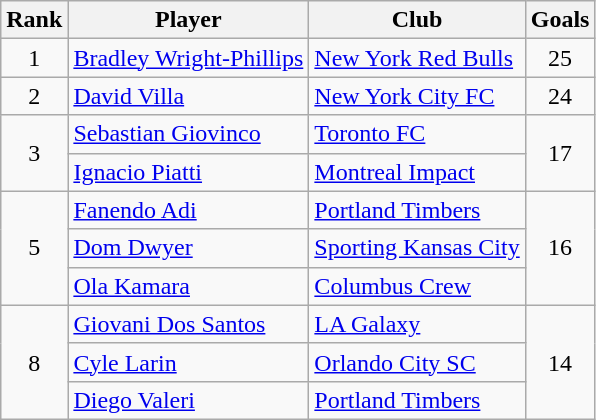<table class="wikitable" style="text-align:center">
<tr>
<th>Rank</th>
<th>Player</th>
<th>Club</th>
<th>Goals</th>
</tr>
<tr>
<td>1</td>
<td align="left"> <a href='#'>Bradley Wright-Phillips</a></td>
<td align="left"><a href='#'>New York Red Bulls</a></td>
<td>25</td>
</tr>
<tr>
<td>2</td>
<td align="left"> <a href='#'>David Villa</a></td>
<td align="left"><a href='#'>New York City FC</a></td>
<td>24</td>
</tr>
<tr>
<td rowspan="2">3</td>
<td align="left"> <a href='#'>Sebastian Giovinco</a></td>
<td align="left"><a href='#'>Toronto FC</a></td>
<td rowspan="2">17</td>
</tr>
<tr>
<td align="left"> <a href='#'>Ignacio Piatti</a></td>
<td align="left"><a href='#'>Montreal Impact</a></td>
</tr>
<tr>
<td rowspan="3">5</td>
<td align="left"> <a href='#'>Fanendo Adi</a></td>
<td align="left"><a href='#'>Portland Timbers</a></td>
<td rowspan="3">16</td>
</tr>
<tr>
<td align="left"> <a href='#'>Dom Dwyer</a></td>
<td align="left"><a href='#'>Sporting Kansas City</a></td>
</tr>
<tr>
<td align="left"> <a href='#'>Ola Kamara</a></td>
<td align="left"><a href='#'>Columbus Crew</a></td>
</tr>
<tr>
<td rowspan="3">8</td>
<td align="left"> <a href='#'>Giovani Dos Santos</a></td>
<td align="left"><a href='#'>LA Galaxy</a></td>
<td rowspan="3">14</td>
</tr>
<tr>
<td align="left"> <a href='#'>Cyle Larin</a></td>
<td align="left"><a href='#'>Orlando City SC</a></td>
</tr>
<tr>
<td align="left"> <a href='#'>Diego Valeri</a></td>
<td align="left"><a href='#'>Portland Timbers</a></td>
</tr>
</table>
